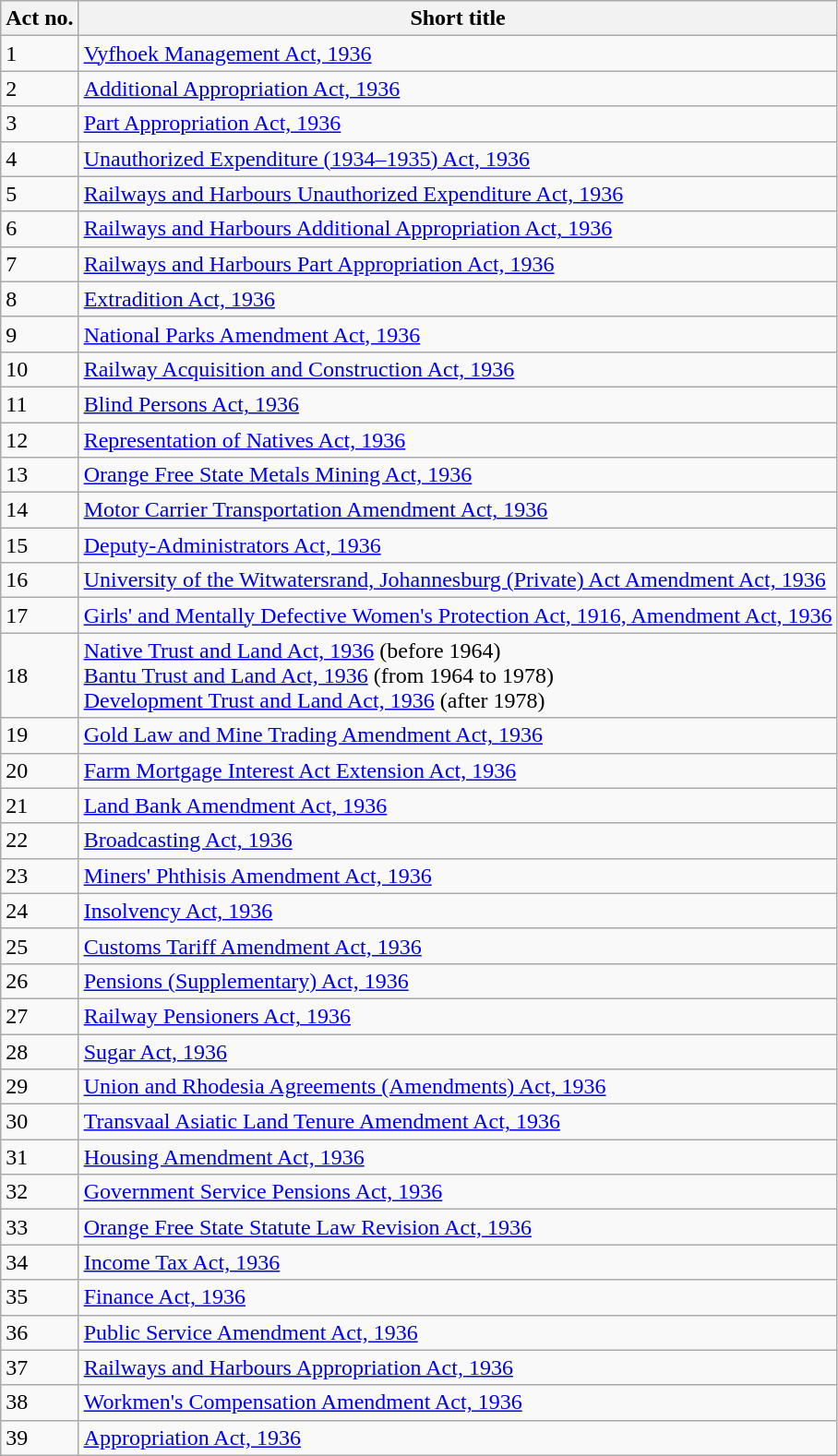<table class="wikitable sortable">
<tr>
<th>Act no.</th>
<th>Short title</th>
</tr>
<tr>
<td>1</td>
<td><a href='#'>Vyfhoek Management Act, 1936</a></td>
</tr>
<tr>
<td>2</td>
<td><a href='#'>Additional Appropriation Act, 1936</a></td>
</tr>
<tr>
<td>3</td>
<td><a href='#'>Part Appropriation Act, 1936</a></td>
</tr>
<tr>
<td>4</td>
<td><a href='#'>Unauthorized Expenditure (1934–1935) Act, 1936</a></td>
</tr>
<tr>
<td>5</td>
<td><a href='#'>Railways and Harbours Unauthorized Expenditure Act, 1936</a></td>
</tr>
<tr>
<td>6</td>
<td><a href='#'>Railways and Harbours Additional Appropriation Act, 1936</a></td>
</tr>
<tr>
<td>7</td>
<td><a href='#'>Railways and Harbours Part Appropriation Act, 1936</a></td>
</tr>
<tr>
<td>8</td>
<td><a href='#'>Extradition Act, 1936</a></td>
</tr>
<tr>
<td>9</td>
<td><a href='#'>National Parks Amendment Act, 1936</a></td>
</tr>
<tr>
<td>10</td>
<td><a href='#'>Railway Acquisition and Construction Act, 1936</a></td>
</tr>
<tr>
<td>11</td>
<td><a href='#'>Blind Persons Act, 1936</a></td>
</tr>
<tr>
<td>12</td>
<td><a href='#'>Representation of Natives Act, 1936</a></td>
</tr>
<tr>
<td>13</td>
<td><a href='#'>Orange Free State Metals Mining Act, 1936</a></td>
</tr>
<tr>
<td>14</td>
<td><a href='#'>Motor Carrier Transportation Amendment Act, 1936</a></td>
</tr>
<tr>
<td>15</td>
<td><a href='#'>Deputy-Administrators Act, 1936</a></td>
</tr>
<tr>
<td>16</td>
<td><a href='#'>University of the Witwatersrand, Johannesburg (Private) Act Amendment Act, 1936</a></td>
</tr>
<tr>
<td>17</td>
<td><a href='#'>Girls' and Mentally Defective Women's Protection Act, 1916, Amendment Act, 1936</a></td>
</tr>
<tr>
<td>18</td>
<td><a href='#'>Native Trust and Land Act, 1936</a> (before 1964) <br><a href='#'>Bantu Trust and Land Act, 1936</a> (from 1964 to 1978) <br><a href='#'>Development Trust and Land Act, 1936</a> (after 1978)</td>
</tr>
<tr>
<td>19</td>
<td><a href='#'>Gold Law and Mine Trading Amendment Act, 1936</a></td>
</tr>
<tr>
<td>20</td>
<td><a href='#'>Farm Mortgage Interest Act Extension Act, 1936</a></td>
</tr>
<tr>
<td>21</td>
<td><a href='#'>Land Bank Amendment Act, 1936</a></td>
</tr>
<tr>
<td>22</td>
<td><a href='#'>Broadcasting Act, 1936</a></td>
</tr>
<tr>
<td>23</td>
<td><a href='#'>Miners' Phthisis Amendment Act, 1936</a></td>
</tr>
<tr>
<td>24</td>
<td><a href='#'>Insolvency Act, 1936</a></td>
</tr>
<tr>
<td>25</td>
<td><a href='#'>Customs Tariff Amendment Act, 1936</a></td>
</tr>
<tr>
<td>26</td>
<td><a href='#'>Pensions (Supplementary) Act, 1936</a></td>
</tr>
<tr>
<td>27</td>
<td><a href='#'>Railway Pensioners Act, 1936</a></td>
</tr>
<tr>
<td>28</td>
<td><a href='#'>Sugar Act, 1936</a></td>
</tr>
<tr>
<td>29</td>
<td><a href='#'>Union and Rhodesia Agreements (Amendments) Act, 1936</a></td>
</tr>
<tr>
<td>30</td>
<td><a href='#'>Transvaal Asiatic Land Tenure Amendment Act, 1936</a></td>
</tr>
<tr>
<td>31</td>
<td><a href='#'>Housing Amendment Act, 1936</a></td>
</tr>
<tr>
<td>32</td>
<td><a href='#'>Government Service Pensions Act, 1936</a></td>
</tr>
<tr>
<td>33</td>
<td><a href='#'>Orange Free State Statute Law Revision Act, 1936</a></td>
</tr>
<tr>
<td>34</td>
<td><a href='#'>Income Tax Act, 1936</a></td>
</tr>
<tr>
<td>35</td>
<td><a href='#'>Finance Act, 1936</a></td>
</tr>
<tr>
<td>36</td>
<td><a href='#'>Public Service Amendment Act, 1936</a></td>
</tr>
<tr>
<td>37</td>
<td><a href='#'>Railways and Harbours Appropriation Act, 1936</a></td>
</tr>
<tr>
<td>38</td>
<td><a href='#'>Workmen's Compensation Amendment Act, 1936</a></td>
</tr>
<tr>
<td>39</td>
<td><a href='#'>Appropriation Act, 1936</a></td>
</tr>
</table>
